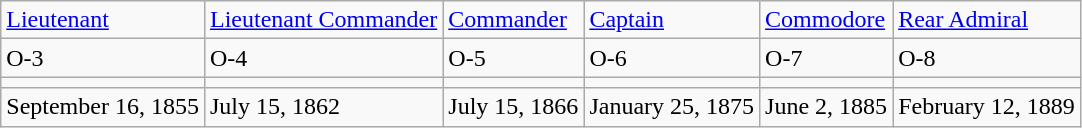<table class=wikitable>
<tr>
<td><a href='#'>Lieutenant</a></td>
<td><a href='#'>Lieutenant Commander</a></td>
<td><a href='#'>Commander</a></td>
<td><a href='#'>Captain</a></td>
<td><a href='#'>Commodore</a></td>
<td><a href='#'>Rear Admiral</a></td>
</tr>
<tr>
<td>O-3</td>
<td>O-4</td>
<td>O-5</td>
<td>O-6</td>
<td>O-7</td>
<td>O-8</td>
</tr>
<tr>
<td></td>
<td></td>
<td></td>
<td></td>
<td></td>
<td></td>
</tr>
<tr>
<td>September 16, 1855</td>
<td>July 15, 1862</td>
<td>July 15, 1866</td>
<td>January 25, 1875</td>
<td>June 2, 1885</td>
<td>February 12, 1889</td>
</tr>
</table>
